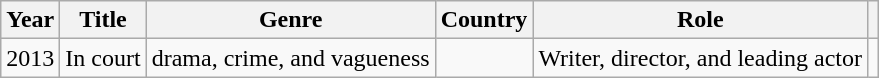<table class="wikitable">
<tr>
<th>Year</th>
<th>Title</th>
<th>Genre</th>
<th>Country</th>
<th>Role</th>
<th></th>
</tr>
<tr>
<td>2013</td>
<td>In court</td>
<td>drama, crime, and vagueness</td>
<td></td>
<td>Writer, director, and leading actor</td>
<td></td>
</tr>
</table>
